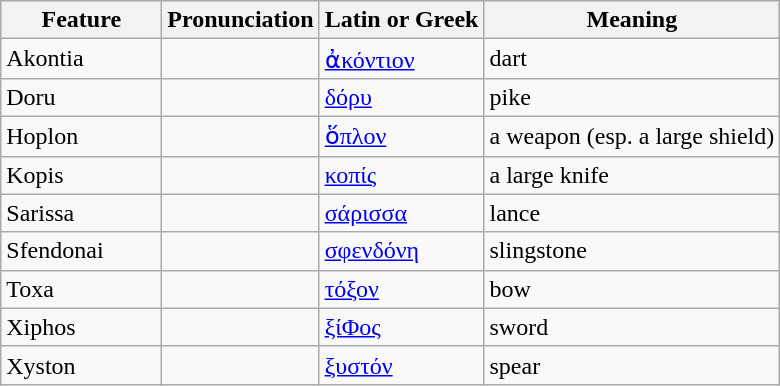<table class="wikitable">
<tr>
<th width=100>Feature</th>
<th>Pronunciation</th>
<th>Latin or Greek</th>
<th>Meaning</th>
</tr>
<tr>
<td>Akontia</td>
<td></td>
<td><a href='#'>ἀκόντιον</a></td>
<td>dart</td>
</tr>
<tr>
<td>Doru</td>
<td></td>
<td><a href='#'>δόρυ</a></td>
<td>pike</td>
</tr>
<tr>
<td>Hoplon</td>
<td></td>
<td><a href='#'>ὅπλον</a></td>
<td>a weapon (esp. a large shield)</td>
</tr>
<tr>
<td>Kopis</td>
<td></td>
<td><a href='#'>κοπίς</a></td>
<td>a large knife</td>
</tr>
<tr>
<td>Sarissa</td>
<td></td>
<td><a href='#'>σάρισσα</a></td>
<td>lance</td>
</tr>
<tr>
<td>Sfendonai</td>
<td></td>
<td><a href='#'>σφενδόνη</a></td>
<td>slingstone</td>
</tr>
<tr>
<td>Toxa</td>
<td></td>
<td><a href='#'>τόξον</a></td>
<td>bow</td>
</tr>
<tr>
<td>Xiphos</td>
<td></td>
<td><a href='#'>ξίΦος</a></td>
<td>sword</td>
</tr>
<tr>
<td>Xyston</td>
<td></td>
<td><a href='#'>ξυστόν</a></td>
<td>spear</td>
</tr>
</table>
